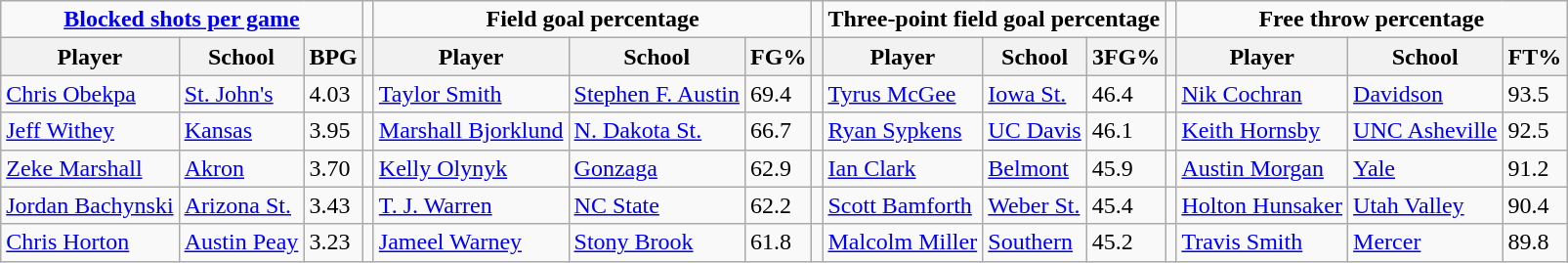<table class="wikitable" style="text-align: left;">
<tr>
<td colspan=3 style="text-align:center;"><strong><a href='#'>Blocked shots per game</a></strong></td>
<td></td>
<td colspan=3 style="text-align:center;"><strong>Field goal percentage</strong></td>
<td></td>
<td colspan=3 style="text-align:center;"><strong>Three-point field goal percentage</strong></td>
<td></td>
<td colspan=3 style="text-align:center;"><strong>Free throw percentage</strong></td>
</tr>
<tr>
<th>Player</th>
<th>School</th>
<th>BPG</th>
<th></th>
<th>Player</th>
<th>School</th>
<th>FG%</th>
<th></th>
<th>Player</th>
<th>School</th>
<th>3FG%</th>
<th></th>
<th>Player</th>
<th>School</th>
<th>FT%</th>
</tr>
<tr>
<td align="left"><a href='#'>Chris Obekpa</a></td>
<td><a href='#'>St. John's</a></td>
<td>4.03</td>
<td></td>
<td><a href='#'>Taylor Smith</a></td>
<td><a href='#'>Stephen F. Austin</a></td>
<td>69.4</td>
<td></td>
<td><a href='#'>Tyrus McGee</a></td>
<td><a href='#'>Iowa St.</a></td>
<td>46.4</td>
<td></td>
<td><a href='#'>Nik Cochran</a></td>
<td><a href='#'>Davidson</a></td>
<td>93.5</td>
</tr>
<tr>
<td align="left"><a href='#'>Jeff Withey</a></td>
<td><a href='#'>Kansas</a></td>
<td>3.95</td>
<td></td>
<td><a href='#'>Marshall Bjorklund</a></td>
<td><a href='#'>N. Dakota St.</a></td>
<td>66.7</td>
<td></td>
<td><a href='#'>Ryan Sypkens</a></td>
<td><a href='#'>UC Davis</a></td>
<td>46.1</td>
<td></td>
<td><a href='#'>Keith Hornsby</a></td>
<td><a href='#'>UNC Asheville</a></td>
<td>92.5</td>
</tr>
<tr>
<td align="left"><a href='#'>Zeke Marshall</a></td>
<td><a href='#'>Akron</a></td>
<td>3.70</td>
<td></td>
<td><a href='#'>Kelly Olynyk</a></td>
<td><a href='#'>Gonzaga</a></td>
<td>62.9</td>
<td></td>
<td><a href='#'>Ian Clark</a></td>
<td><a href='#'>Belmont</a></td>
<td>45.9</td>
<td></td>
<td><a href='#'>Austin Morgan</a></td>
<td><a href='#'>Yale</a></td>
<td>91.2</td>
</tr>
<tr>
<td align="left"><a href='#'>Jordan Bachynski</a></td>
<td><a href='#'>Arizona St.</a></td>
<td>3.43</td>
<td></td>
<td><a href='#'>T. J. Warren</a></td>
<td><a href='#'>NC State</a></td>
<td>62.2</td>
<td></td>
<td><a href='#'>Scott Bamforth</a></td>
<td><a href='#'>Weber St.</a></td>
<td>45.4</td>
<td></td>
<td><a href='#'>Holton Hunsaker</a></td>
<td><a href='#'>Utah Valley</a></td>
<td>90.4</td>
</tr>
<tr>
<td align="left"><a href='#'>Chris Horton</a></td>
<td><a href='#'>Austin Peay</a></td>
<td>3.23</td>
<td></td>
<td><a href='#'>Jameel Warney</a></td>
<td><a href='#'>Stony Brook</a></td>
<td>61.8</td>
<td></td>
<td><a href='#'>Malcolm Miller</a></td>
<td><a href='#'>Southern</a></td>
<td>45.2</td>
<td></td>
<td><a href='#'>Travis Smith</a></td>
<td><a href='#'>Mercer</a></td>
<td>89.8</td>
</tr>
</table>
